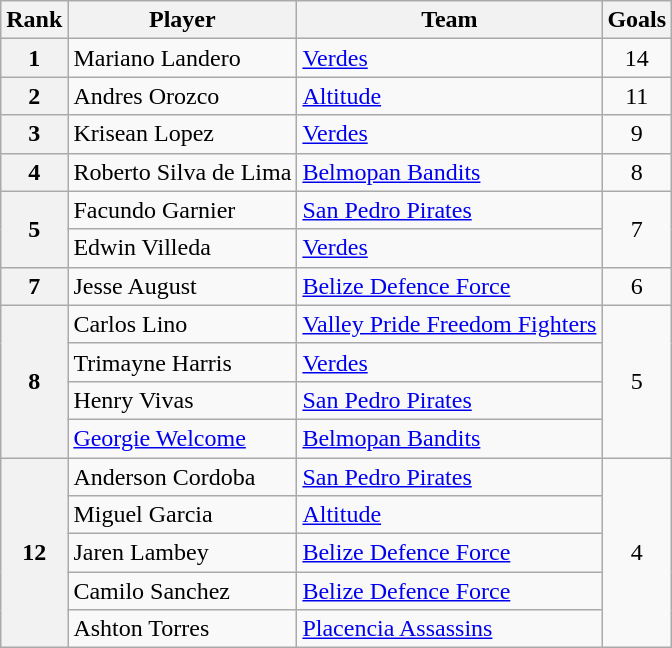<table class="wikitable" style="text-align:center">
<tr>
<th>Rank</th>
<th>Player</th>
<th>Team</th>
<th>Goals</th>
</tr>
<tr>
<th rowspan="1">1</th>
<td align="left"> Mariano Landero</td>
<td align="left"><a href='#'>Verdes</a></td>
<td rowspan="1">14</td>
</tr>
<tr>
<th rowspan="1">2</th>
<td align="left"> Andres Orozco</td>
<td align="left"><a href='#'>Altitude</a></td>
<td rowspan="1">11</td>
</tr>
<tr>
<th rowspan="1">3</th>
<td align="left"> Krisean Lopez</td>
<td align="left"><a href='#'>Verdes</a></td>
<td rowspan="1">9</td>
</tr>
<tr>
<th rowspan="1">4</th>
<td align="left"> Roberto Silva de Lima</td>
<td align="left"><a href='#'>Belmopan Bandits</a></td>
<td rowspan="1">8</td>
</tr>
<tr>
<th rowspan="2">5</th>
<td align="left"> Facundo Garnier</td>
<td align="left"><a href='#'>San Pedro Pirates</a></td>
<td rowspan="2">7</td>
</tr>
<tr>
<td align="left"> Edwin Villeda</td>
<td align="left"><a href='#'>Verdes</a></td>
</tr>
<tr>
<th rowspan="1">7</th>
<td align="left"> Jesse August</td>
<td align="left"><a href='#'>Belize Defence Force</a></td>
<td rowspan="1">6</td>
</tr>
<tr>
<th rowspan="4">8</th>
<td align="left"> Carlos Lino</td>
<td align="left"><a href='#'>Valley Pride Freedom Fighters</a></td>
<td rowspan="4">5</td>
</tr>
<tr>
<td align="left"> Trimayne Harris</td>
<td align="left"><a href='#'>Verdes</a></td>
</tr>
<tr>
<td align="left"> Henry Vivas</td>
<td align="left"><a href='#'>San Pedro Pirates</a></td>
</tr>
<tr>
<td align="left"> <a href='#'>Georgie Welcome</a></td>
<td align="left"><a href='#'>Belmopan Bandits</a></td>
</tr>
<tr>
<th rowspan="5">12</th>
<td align="left"> Anderson Cordoba</td>
<td align="left"><a href='#'>San Pedro Pirates</a></td>
<td rowspan="5">4</td>
</tr>
<tr>
<td align="left"> Miguel Garcia</td>
<td align="left"><a href='#'>Altitude</a></td>
</tr>
<tr>
<td align="left"> Jaren Lambey</td>
<td align="left"><a href='#'>Belize Defence Force</a></td>
</tr>
<tr>
<td align="left"> Camilo Sanchez</td>
<td align="left"><a href='#'>Belize Defence Force</a></td>
</tr>
<tr>
<td align="left"> Ashton Torres</td>
<td align="left"><a href='#'>Placencia Assassins</a></td>
</tr>
</table>
